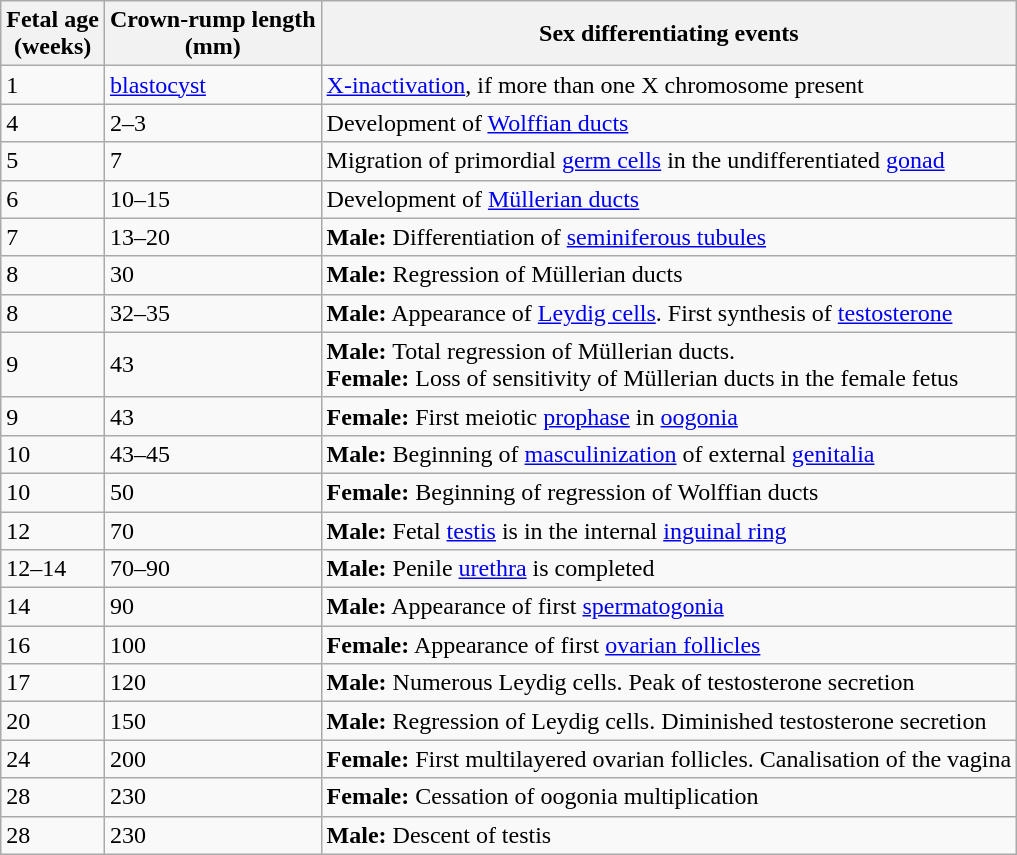<table class=wikitable>
<tr>
<th>Fetal age<br>(weeks)</th>
<th>Crown-rump length<br>(mm)</th>
<th>Sex differentiating events</th>
</tr>
<tr>
<td>1</td>
<td><a href='#'>blastocyst</a></td>
<td><a href='#'>X-inactivation</a>, if more than one X chromosome present</td>
</tr>
<tr>
<td>4</td>
<td>2–3</td>
<td>Development of <a href='#'>Wolffian ducts</a></td>
</tr>
<tr>
<td>5</td>
<td>7</td>
<td>Migration of primordial <a href='#'>germ cells</a> in the undifferentiated <a href='#'>gonad</a></td>
</tr>
<tr>
<td>6</td>
<td>10–15</td>
<td>Development of <a href='#'>Müllerian ducts</a></td>
</tr>
<tr>
<td>7</td>
<td>13–20</td>
<td><strong>Male:</strong> Differentiation of <a href='#'>seminiferous tubules</a></td>
</tr>
<tr>
<td>8</td>
<td>30</td>
<td><strong>Male:</strong> Regression of Müllerian ducts</td>
</tr>
<tr>
<td>8</td>
<td>32–35</td>
<td><strong>Male:</strong> Appearance of <a href='#'>Leydig cells</a>. First synthesis of <a href='#'>testosterone</a></td>
</tr>
<tr>
<td>9</td>
<td>43</td>
<td><strong>Male:</strong> Total regression of Müllerian ducts.<br><strong>Female:</strong> Loss of sensitivity of Müllerian ducts in the female fetus</td>
</tr>
<tr>
<td>9</td>
<td>43</td>
<td><strong>Female:</strong> First meiotic <a href='#'>prophase</a> in <a href='#'>oogonia</a></td>
</tr>
<tr>
<td>10</td>
<td>43–45</td>
<td><strong>Male:</strong> Beginning of <a href='#'>masculinization</a> of external <a href='#'>genitalia</a></td>
</tr>
<tr>
<td>10</td>
<td>50</td>
<td><strong>Female:</strong> Beginning of regression of Wolffian ducts</td>
</tr>
<tr>
<td>12</td>
<td>70</td>
<td><strong>Male:</strong> Fetal <a href='#'>testis</a> is in the internal <a href='#'>inguinal ring</a></td>
</tr>
<tr>
<td>12–14</td>
<td>70–90</td>
<td><strong>Male:</strong> Penile <a href='#'>urethra</a> is completed</td>
</tr>
<tr>
<td>14</td>
<td>90</td>
<td><strong>Male:</strong> Appearance of first <a href='#'>spermatogonia</a></td>
</tr>
<tr>
<td>16</td>
<td>100</td>
<td><strong>Female:</strong> Appearance of first <a href='#'>ovarian follicles</a></td>
</tr>
<tr>
<td>17</td>
<td>120</td>
<td><strong>Male:</strong> Numerous Leydig cells. Peak of testosterone secretion</td>
</tr>
<tr>
<td>20</td>
<td>150</td>
<td><strong>Male:</strong> Regression of Leydig cells. Diminished testosterone secretion</td>
</tr>
<tr>
<td>24</td>
<td>200</td>
<td><strong>Female:</strong> First multilayered ovarian follicles. Canalisation of the vagina</td>
</tr>
<tr>
<td>28</td>
<td>230</td>
<td><strong>Female:</strong> Cessation of oogonia multiplication</td>
</tr>
<tr>
<td>28</td>
<td>230</td>
<td><strong>Male:</strong> Descent of testis</td>
</tr>
</table>
